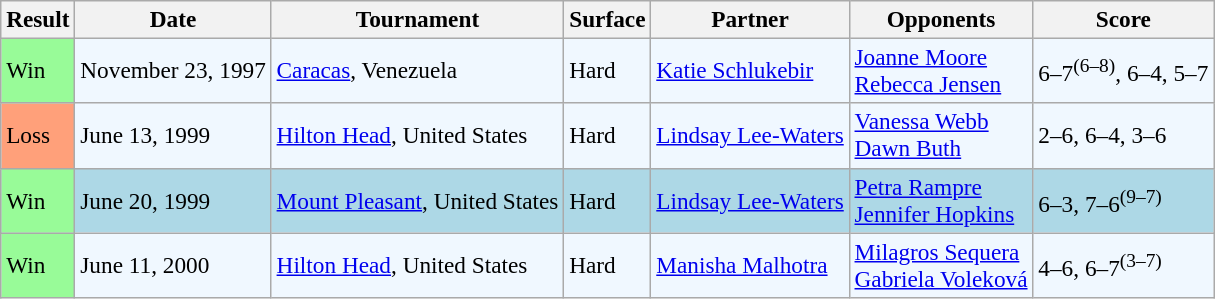<table class="sortable wikitable" style=font-size:97%>
<tr>
<th>Result</th>
<th>Date</th>
<th>Tournament</th>
<th>Surface</th>
<th>Partner</th>
<th>Opponents</th>
<th>Score</th>
</tr>
<tr style="background:#f0f8ff;">
<td style="background:#98fb98;">Win</td>
<td>November 23, 1997</td>
<td><a href='#'>Caracas</a>, Venezuela</td>
<td>Hard</td>
<td> <a href='#'>Katie Schlukebir</a></td>
<td> <a href='#'>Joanne Moore</a> <br>  <a href='#'>Rebecca Jensen</a></td>
<td>6–7<sup>(6–8)</sup>, 6–4, 5–7</td>
</tr>
<tr style="background:#f0f8ff;">
<td style="background:#ffa07a;">Loss</td>
<td>June 13, 1999</td>
<td><a href='#'>Hilton Head</a>, United States</td>
<td>Hard</td>
<td> <a href='#'>Lindsay Lee-Waters</a></td>
<td> <a href='#'>Vanessa Webb</a> <br>  <a href='#'>Dawn Buth</a></td>
<td>2–6, 6–4, 3–6</td>
</tr>
<tr style="background:lightblue;">
<td style="background:#98fb98;">Win</td>
<td>June 20, 1999</td>
<td><a href='#'>Mount Pleasant</a>, United States</td>
<td>Hard</td>
<td> <a href='#'>Lindsay Lee-Waters</a></td>
<td> <a href='#'>Petra Rampre</a> <br>  <a href='#'>Jennifer Hopkins</a></td>
<td>6–3, 7–6<sup>(9–7)</sup></td>
</tr>
<tr style="background:#f0f8ff;">
<td style="background:#98fb98;">Win</td>
<td>June 11, 2000</td>
<td><a href='#'>Hilton Head</a>, United States</td>
<td>Hard</td>
<td> <a href='#'>Manisha Malhotra</a></td>
<td> <a href='#'>Milagros Sequera</a> <br>  <a href='#'>Gabriela Voleková</a></td>
<td>4–6, 6–7<sup>(3–7)</sup></td>
</tr>
</table>
